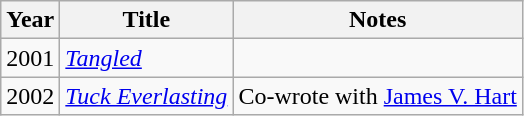<table class="wikitable">
<tr>
<th>Year</th>
<th>Title</th>
<th>Notes</th>
</tr>
<tr>
<td>2001</td>
<td><em><a href='#'>Tangled</a></em></td>
<td></td>
</tr>
<tr>
<td>2002</td>
<td><em><a href='#'>Tuck Everlasting</a></em></td>
<td>Co-wrote with <a href='#'>James V. Hart</a></td>
</tr>
</table>
